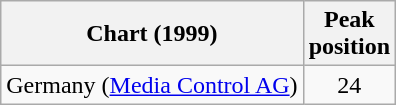<table class="wikitable sortable">
<tr>
<th>Chart (1999)</th>
<th>Peak<br>position</th>
</tr>
<tr>
<td>Germany (<a href='#'>Media Control AG</a>)</td>
<td style="text-align:center;">24</td>
</tr>
</table>
